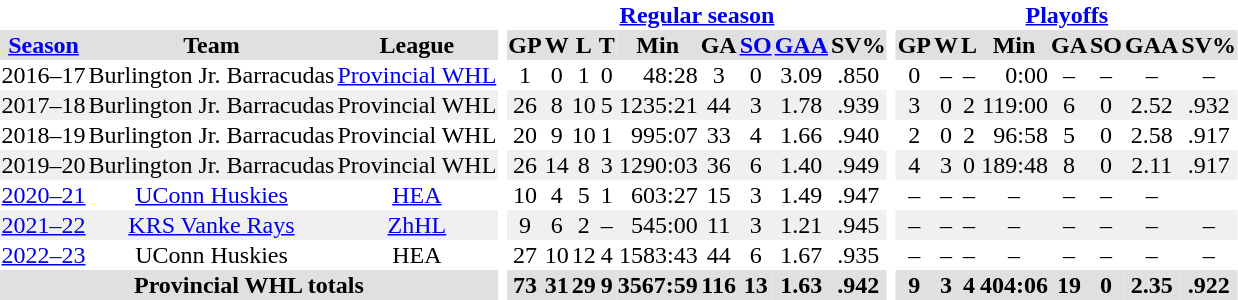<table border="0" cellpadding="1" cellspacing="0" width="" style="text-align:center">
<tr>
<th colspan="3" bgcolor="#ffffff"> </th>
<th rowspan="78" bgcolor="#ffffff"> </th>
<th colspan="9"><a href='#'>Regular season</a></th>
<th rowspan="78" bgcolor="#ffffff"> </th>
<th colspan="9"><a href='#'>Playoffs</a></th>
</tr>
<tr bgcolor="#e0e0e0">
<th><a href='#'>Season</a></th>
<th>Team</th>
<th>League</th>
<th>GP</th>
<th>W</th>
<th>L</th>
<th>T</th>
<th>Min</th>
<th>GA</th>
<th><a href='#'>SO</a></th>
<th><a href='#'>GAA</a></th>
<th>SV%</th>
<th>GP</th>
<th>W</th>
<th>L</th>
<th>Min</th>
<th>GA</th>
<th>SO</th>
<th>GAA</th>
<th>SV%</th>
</tr>
<tr>
<td>2016–17</td>
<td>Burlington Jr. Barracudas</td>
<td><a href='#'>Provincial WHL</a></td>
<td>1</td>
<td>0</td>
<td>1</td>
<td>0</td>
<td align=right>48:28</td>
<td>3</td>
<td>0</td>
<td>3.09</td>
<td>.850</td>
<td>0</td>
<td>–</td>
<td>–</td>
<td align=right>0:00</td>
<td>–</td>
<td>–</td>
<td>–</td>
<td>–</td>
</tr>
<tr bgcolor="#f0f0f0">
<td>2017–18</td>
<td>Burlington Jr. Barracudas</td>
<td>Provincial WHL</td>
<td>26</td>
<td>8</td>
<td>10</td>
<td>5</td>
<td align=right>1235:21</td>
<td>44</td>
<td>3</td>
<td>1.78</td>
<td>.939</td>
<td>3</td>
<td>0</td>
<td>2</td>
<td align=right>119:00</td>
<td>6</td>
<td>0</td>
<td>2.52</td>
<td>.932</td>
</tr>
<tr>
<td>2018–19</td>
<td>Burlington Jr. Barracudas</td>
<td>Provincial WHL</td>
<td>20</td>
<td>9</td>
<td>10</td>
<td>1</td>
<td align=right>995:07</td>
<td>33</td>
<td>4</td>
<td>1.66</td>
<td>.940</td>
<td>2</td>
<td>0</td>
<td>2</td>
<td align=right>96:58</td>
<td>5</td>
<td>0</td>
<td>2.58</td>
<td>.917</td>
</tr>
<tr bgcolor="#f0f0f0">
<td>2019–20</td>
<td>Burlington Jr. Barracudas</td>
<td>Provincial WHL</td>
<td>26</td>
<td>14</td>
<td>8</td>
<td>3</td>
<td align=right>1290:03</td>
<td>36</td>
<td>6</td>
<td>1.40</td>
<td>.949</td>
<td>4</td>
<td>3</td>
<td>0</td>
<td align=right>189:48</td>
<td>8</td>
<td>0</td>
<td>2.11</td>
<td>.917</td>
</tr>
<tr>
<td><a href='#'>2020–21</a></td>
<td><a href='#'>UConn Huskies</a></td>
<td><a href='#'>HEA</a></td>
<td>10</td>
<td>4</td>
<td>5</td>
<td>1</td>
<td align=right>603:27</td>
<td>15</td>
<td>3</td>
<td>1.49</td>
<td>.947</td>
<td –>–</td>
<td>–</td>
<td>–</td>
<td>–</td>
<td>–</td>
<td>–</td>
<td>–</td>
</tr>
<tr bgcolor="#f0f0f0">
<td><a href='#'>2021–22</a></td>
<td><a href='#'>KRS Vanke Rays</a></td>
<td><a href='#'>ZhHL</a></td>
<td>9</td>
<td>6</td>
<td>2</td>
<td>–</td>
<td align=right>545:00</td>
<td>11</td>
<td>3</td>
<td>1.21</td>
<td>.945</td>
<td>–</td>
<td>–</td>
<td>–</td>
<td>–</td>
<td>–</td>
<td>–</td>
<td>–</td>
<td>–</td>
</tr>
<tr>
<td><a href='#'>2022–23</a></td>
<td>UConn Huskies</td>
<td>HEA</td>
<td>27</td>
<td>10</td>
<td>12</td>
<td>4</td>
<td align=right>1583:43</td>
<td>44</td>
<td>6</td>
<td>1.67</td>
<td>.935</td>
<td>–</td>
<td>–</td>
<td>–</td>
<td>–</td>
<td>–</td>
<td>–</td>
<td>–</td>
<td>–</td>
</tr>
<tr bgcolor="#e0e0e0">
<th colspan="3">Provincial WHL totals</th>
<th>73</th>
<th>31</th>
<th>29</th>
<th>9</th>
<th align=right>3567:59</th>
<th>116</th>
<th>13</th>
<th>1.63</th>
<th>.942</th>
<th>9</th>
<th>3</th>
<th>4</th>
<th align=right>404:06</th>
<th>19</th>
<th>0</th>
<th>2.35</th>
<th>.922</th>
</tr>
</table>
